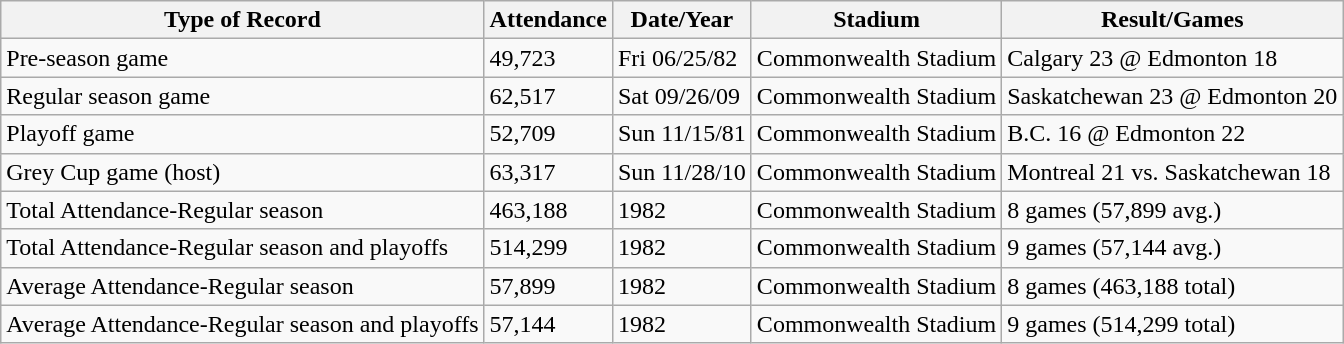<table class="wikitable">
<tr>
<th>Type of Record</th>
<th>Attendance</th>
<th>Date/Year</th>
<th>Stadium</th>
<th>Result/Games</th>
</tr>
<tr>
<td>Pre-season game</td>
<td>49,723</td>
<td>Fri 06/25/82</td>
<td>Commonwealth Stadium</td>
<td>Calgary 23 @ Edmonton 18</td>
</tr>
<tr>
<td>Regular season game</td>
<td>62,517</td>
<td>Sat 09/26/09</td>
<td>Commonwealth Stadium</td>
<td>Saskatchewan 23 @ Edmonton 20</td>
</tr>
<tr>
<td>Playoff game</td>
<td>52,709</td>
<td>Sun 11/15/81</td>
<td>Commonwealth Stadium</td>
<td>B.C. 16 @ Edmonton 22</td>
</tr>
<tr>
<td>Grey Cup game (host)</td>
<td>63,317</td>
<td>Sun 11/28/10</td>
<td>Commonwealth Stadium</td>
<td>Montreal 21 vs. Saskatchewan 18</td>
</tr>
<tr>
<td>Total Attendance-Regular season</td>
<td>463,188</td>
<td>1982</td>
<td>Commonwealth Stadium</td>
<td>8 games (57,899 avg.)</td>
</tr>
<tr>
<td>Total Attendance-Regular season and playoffs</td>
<td>514,299</td>
<td>1982</td>
<td>Commonwealth Stadium</td>
<td>9 games (57,144 avg.)</td>
</tr>
<tr>
<td>Average Attendance-Regular season</td>
<td>57,899</td>
<td>1982</td>
<td>Commonwealth Stadium</td>
<td>8 games (463,188 total)</td>
</tr>
<tr>
<td>Average Attendance-Regular season and playoffs</td>
<td>57,144</td>
<td>1982</td>
<td>Commonwealth Stadium</td>
<td>9 games (514,299 total)</td>
</tr>
</table>
